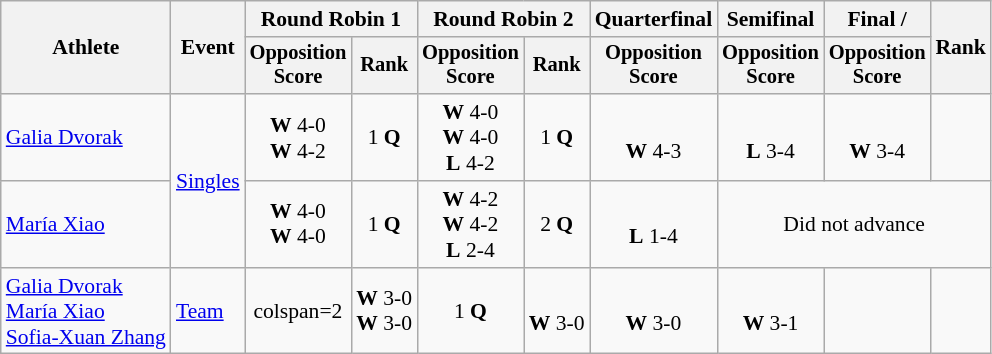<table class=wikitable style="font-size:90%">
<tr>
<th rowspan=2>Athlete</th>
<th rowspan=2>Event</th>
<th colspan=2>Round Robin 1</th>
<th colspan=2>Round Robin 2</th>
<th>Quarterfinal</th>
<th>Semifinal</th>
<th>Final / </th>
<th rowspan=2>Rank</th>
</tr>
<tr style="font-size:95%">
<th>Opposition<br>Score</th>
<th>Rank</th>
<th>Opposition<br>Score</th>
<th>Rank</th>
<th>Opposition<br>Score</th>
<th>Opposition<br>Score</th>
<th>Opposition<br>Score</th>
</tr>
<tr align=center>
<td align=left><a href='#'>Galia Dvorak</a></td>
<td align=left rowspan=2><a href='#'>Singles</a></td>
<td> <strong>W</strong> 4-0<br> <strong>W</strong> 4-2</td>
<td>1 <strong>Q</strong></td>
<td> <strong>W</strong> 4-0<br> <strong>W</strong> 4-0<br> <strong>L</strong> 4-2</td>
<td>1 <strong>Q</strong></td>
<td> <br><strong>W</strong> 4-3</td>
<td> <br><strong>L</strong> 3-4</td>
<td> <br><strong>W</strong> 3-4</td>
<td></td>
</tr>
<tr align=center>
<td align=left><a href='#'>María Xiao</a></td>
<td> <strong>W</strong> 4-0<br> <strong>W</strong> 4-0</td>
<td>1 <strong>Q</strong></td>
<td> <strong>W</strong> 4-2<br> <strong>W</strong> 4-2<br> <strong>L</strong> 2-4</td>
<td>2 <strong>Q</strong></td>
<td> <br><strong>L</strong> 1-4</td>
<td colspan=3>Did not advance</td>
</tr>
<tr align=center>
<td align=left><a href='#'>Galia Dvorak</a><br><a href='#'>María Xiao</a><br><a href='#'>Sofia-Xuan Zhang</a></td>
<td align=left><a href='#'>Team</a></td>
<td>colspan=2 </td>
<td> <strong>W</strong> 3-0<br> <strong>W</strong> 3-0</td>
<td>1 <strong>Q</strong></td>
<td><br> <strong>W</strong> 3-0</td>
<td><br> <strong>W</strong> 3-0</td>
<td><br> <strong>W</strong> 3-1</td>
<td></td>
</tr>
</table>
